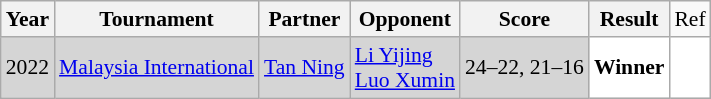<table class="sortable wikitable" style="font-size: 90%;">
<tr>
<th>Year</th>
<th>Tournament</th>
<th>Partner</th>
<th>Opponent</th>
<th>Score</th>
<th>Result</th>
<td>Ref</td>
</tr>
<tr style="background:#D5D5D5">
<td align="center">2022</td>
<td align="left"><a href='#'>Malaysia International</a></td>
<td align="left"> <a href='#'>Tan Ning</a></td>
<td align="left"> <a href='#'>Li Yijing</a> <br>  <a href='#'>Luo Xumin</a></td>
<td align="left">24–22, 21–16</td>
<td style="text-align:left; background:white"> <strong>Winner</strong></td>
<td style="text-align:center; background:white"></td>
</tr>
</table>
